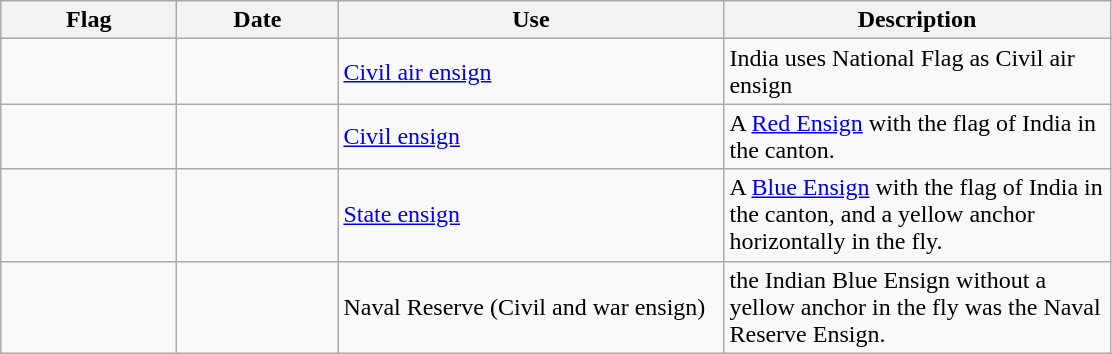<table class="wikitable">
<tr>
<th style="width:110px;">Flag</th>
<th style="width:100px;">Date</th>
<th style="width:250px;">Use</th>
<th style="width:250px;">Description</th>
</tr>
<tr>
<td></td>
<td></td>
<td><a href='#'>Civil air ensign</a></td>
<td>India uses National Flag as Civil air ensign</td>
</tr>
<tr>
<td></td>
<td></td>
<td><a href='#'>Civil ensign</a></td>
<td>A <a href='#'>Red Ensign</a> with the flag of India in the canton.</td>
</tr>
<tr>
<td></td>
<td></td>
<td><a href='#'>State ensign</a></td>
<td>A <a href='#'>Blue Ensign</a> with the flag of India in the canton, and a yellow anchor horizontally in the fly.</td>
</tr>
<tr>
<td></td>
<td></td>
<td>Naval Reserve (Civil and war ensign)</td>
<td>the Indian Blue Ensign without a yellow anchor in the fly was the Naval Reserve Ensign.</td>
</tr>
</table>
